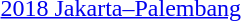<table>
<tr>
<td><a href='#'>2018 Jakarta–Palembang</a></td>
<td></td>
<td></td>
<td></td>
</tr>
</table>
